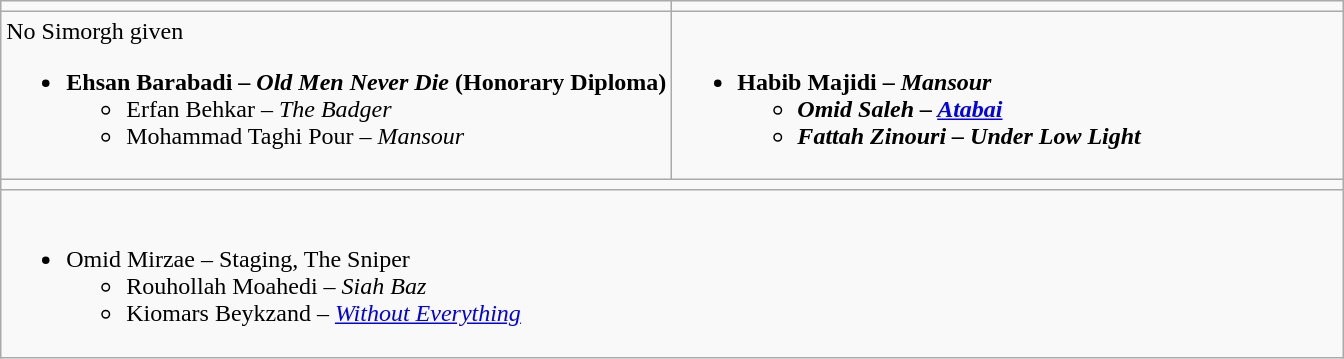<table class="wikitable">
<tr>
<td style="vertical-align:top; width:50%;"></td>
<td style="vertical-align:top; width:50%;"></td>
</tr>
<tr>
<td valign="top">No Simorgh given<br><ul><li><strong>Ehsan Barabadi – <em>Old Men Never Die</em> (Honorary Diploma)</strong><ul><li>Erfan Behkar – <em>The Badger</em></li><li>Mohammad Taghi Pour – <em>Mansour</em></li></ul></li></ul></td>
<td valign="top"><br><ul><li><strong>Habib Majidi – <em>Mansour<strong><em><ul><li>Omid Saleh – </em><a href='#'>Atabai</a><em></li><li>Fattah Zinouri – </em>Under Low Light<em></li></ul></li></ul></td>
</tr>
<tr>
<td colspan="2"></td>
</tr>
<tr>
<td colspan="2"><br><ul><li></strong>Omid Mirzae – </em>Staging, The Sniper</em></strong><ul><li>Rouhollah Moahedi – <em>Siah Baz</em></li><li>Kiomars Beykzand – <em><a href='#'>Without Everything</a></em></li></ul></li></ul></td>
</tr>
</table>
